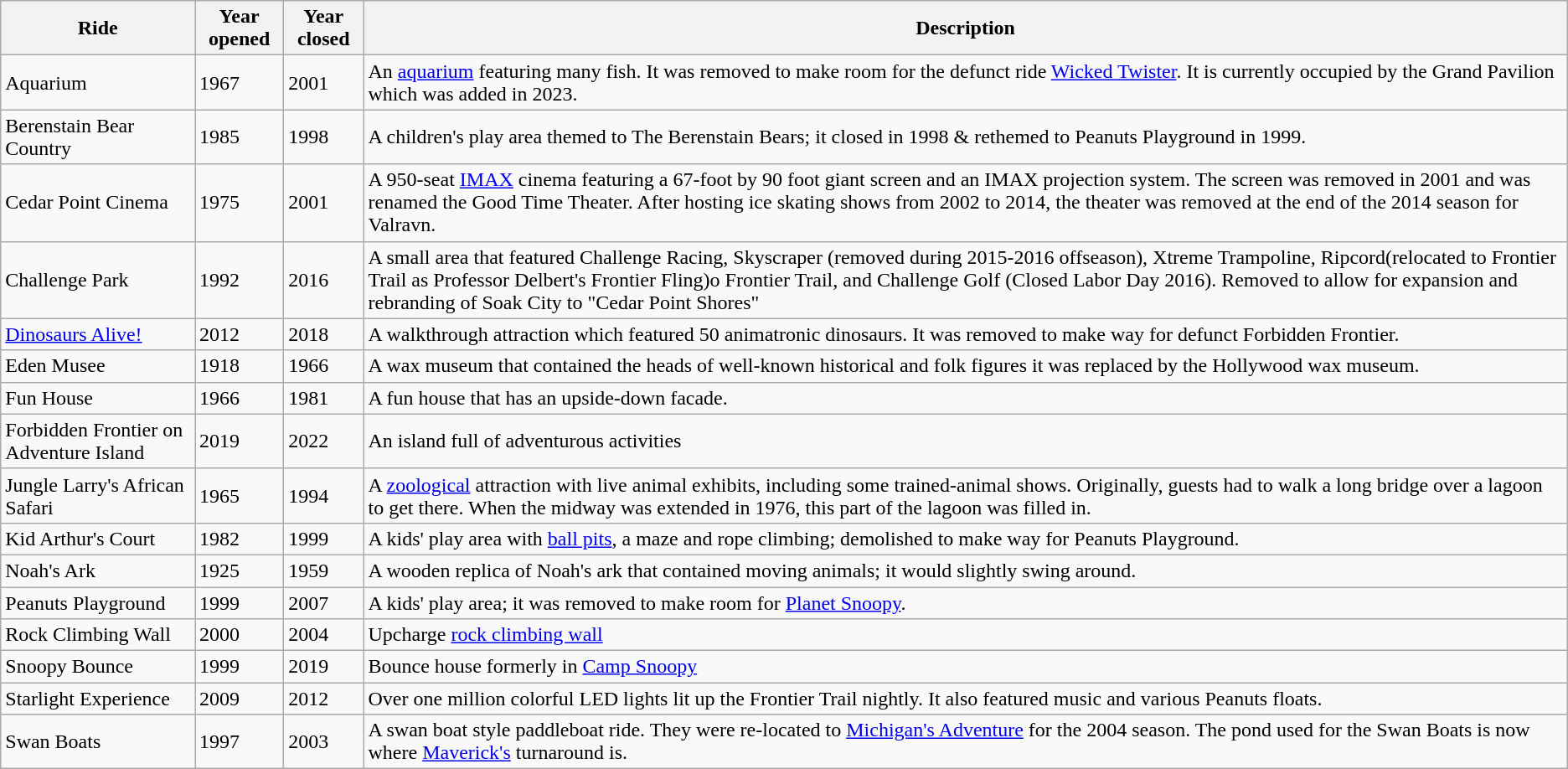<table class="wikitable sortable">
<tr>
<th>Ride</th>
<th>Year opened</th>
<th>Year closed</th>
<th>Description</th>
</tr>
<tr>
<td>Aquarium</td>
<td>1967</td>
<td>2001</td>
<td>An <a href='#'>aquarium</a> featuring many fish. It was removed to make room for the defunct ride <a href='#'>Wicked Twister</a>. It is currently occupied by the Grand Pavilion which was added in 2023.</td>
</tr>
<tr>
<td>Berenstain Bear Country</td>
<td>1985</td>
<td>1998</td>
<td>A children's play area themed to The Berenstain Bears; it closed in 1998 & rethemed to Peanuts Playground in 1999.</td>
</tr>
<tr>
<td>Cedar Point Cinema</td>
<td>1975</td>
<td>2001</td>
<td>A 950-seat <a href='#'>IMAX</a> cinema featuring a 67-foot by 90 foot giant screen and an IMAX projection system. The screen was removed in 2001 and was renamed the Good Time Theater. After hosting ice skating shows from 2002 to 2014, the theater was removed at the end of the 2014 season for Valravn.</td>
</tr>
<tr>
<td>Challenge Park</td>
<td>1992</td>
<td>2016</td>
<td>A small area that featured Challenge Racing, Skyscraper (removed during 2015-2016 offseason), Xtreme Trampoline, Ripcord(relocated to Frontier Trail as Professor Delbert's Frontier Fling)o Frontier Trail, and Challenge Golf (Closed Labor Day 2016). Removed to allow for expansion and rebranding of Soak City to "Cedar Point Shores"</td>
</tr>
<tr>
<td><a href='#'>Dinosaurs Alive!</a></td>
<td>2012</td>
<td>2018</td>
<td>A walkthrough attraction which featured 50 animatronic dinosaurs. It was removed to make way for defunct Forbidden Frontier.</td>
</tr>
<tr>
<td>Eden Musee</td>
<td>1918</td>
<td>1966</td>
<td>A wax museum that contained the heads of well-known historical and folk figures it was replaced by the Hollywood wax museum.</td>
</tr>
<tr>
<td>Fun House</td>
<td>1966</td>
<td>1981</td>
<td>A fun house that has an upside-down facade.</td>
</tr>
<tr>
<td>Forbidden Frontier on Adventure Island</td>
<td>2019</td>
<td>2022</td>
<td>An island full of adventurous activities</td>
</tr>
<tr>
<td>Jungle Larry's African Safari</td>
<td>1965</td>
<td>1994</td>
<td>A <a href='#'>zoological</a> attraction with live animal exhibits, including some trained-animal shows. Originally, guests had to walk a long bridge over a lagoon to get there. When the midway was extended in 1976, this part of the lagoon was filled in.</td>
</tr>
<tr>
<td>Kid Arthur's Court</td>
<td>1982</td>
<td>1999</td>
<td>A kids' play area with <a href='#'>ball pits</a>, a maze and rope climbing; demolished to make way for Peanuts Playground.</td>
</tr>
<tr>
<td>Noah's Ark</td>
<td>1925</td>
<td>1959</td>
<td>A wooden replica of Noah's ark that contained moving animals; it would slightly swing around.</td>
</tr>
<tr>
<td>Peanuts Playground</td>
<td>1999</td>
<td>2007</td>
<td>A kids' play area; it was removed to make room for <a href='#'>Planet Snoopy</a>.</td>
</tr>
<tr>
<td>Rock Climbing Wall</td>
<td>2000</td>
<td>2004</td>
<td>Upcharge <a href='#'>rock climbing wall</a></td>
</tr>
<tr>
<td>Snoopy Bounce</td>
<td>1999</td>
<td>2019</td>
<td>Bounce house formerly in <a href='#'>Camp Snoopy</a></td>
</tr>
<tr>
<td>Starlight Experience</td>
<td>2009</td>
<td>2012</td>
<td>Over one million colorful LED lights lit up the Frontier Trail nightly. It also featured music and various Peanuts floats.</td>
</tr>
<tr>
<td>Swan Boats</td>
<td>1997</td>
<td>2003</td>
<td>A swan boat style paddleboat ride. They were re-located to <a href='#'>Michigan's Adventure</a> for the 2004 season. The pond used for the Swan Boats is now where <a href='#'>Maverick's</a> turnaround is.</td>
</tr>
</table>
